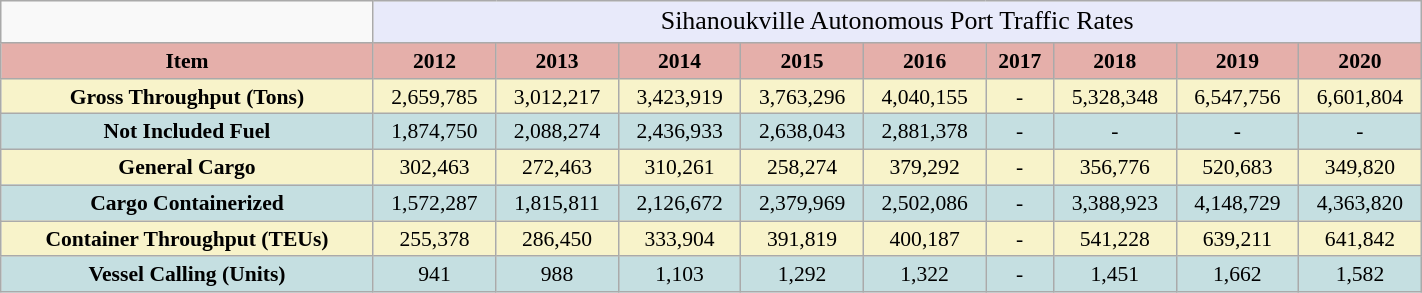<table class="wikitable" style="margin: auto; text-align:center; font-size:90%; width:75%">
<tr>
<td></td>
<td colspan="15" style="text-align:center;font-size:120%;background:#E8EAFA;">Sihanoukville Autonomous Port Traffic Rates</td>
</tr>
<tr>
<th style="background:#e5afaa; color:#000; height:17px;">Item</th>
<th style="background:#e5afaa; color:#000;">2012</th>
<th style="background:#e5afaa; color:#000;">2013</th>
<th style="background:#e5afaa; color:#000;">2014</th>
<th style="background:#e5afaa; color:#000;">2015</th>
<th style="background:#e5afaa; color:#000;">2016</th>
<th style="background:#e5afaa; color:#000;">2017</th>
<th style="background:#e5afaa; color:#000;">2018</th>
<th style="background:#e5afaa; color:#000;">2019</th>
<th style="background:#e5afaa; color:#000;">2020</th>
</tr>
<tr>
<th style="background:#f8f3ca; color:#000; height:16px;">Gross Throughput (Tons)</th>
<td style="text-align:center; background:#f8f3ca; color:#000;">2,659,785</td>
<td style="text-align:center; background:#f8f3ca; color:#000;">3,012,217</td>
<td style="text-align:center; background:#f8f3ca; color:#000;">3,423,919</td>
<td style="text-align:center; background:#f8f3ca; color:#000;">3,763,296</td>
<td style="text-align:center; background:#f8f3ca; color:#000;">4,040,155</td>
<td style="text-align:center; background:#f8f3ca; color:#000;">-</td>
<td style="text-align:center; background:#f8f3ca; color:#000;">5,328,348</td>
<td style="text-align:center; background:#f8f3ca; color:#000;">6,547,756</td>
<td style="text-align:center; background:#f8f3ca; color:#000;">6,601,804</td>
</tr>
<tr>
<th style="background:#c5dfe1; color:#000; height:16px;">Not Included Fuel</th>
<td style="text-align:center; background:#c5dfe1; color:#000;">1,874,750</td>
<td style="text-align:center; background:#c5dfe1; color:#000;">2,088,274</td>
<td style="text-align:center; background:#c5dfe1; color:#000;">2,436,933</td>
<td style="text-align:center; background:#c5dfe1; color:#000;">2,638,043</td>
<td style="text-align:center; background:#c5dfe1; color:#000;">2,881,378</td>
<td style="text-align:center; background:#c5dfe1; color:#000;">-</td>
<td style="text-align:center; background:#c5dfe1; color:#000;">-</td>
<td style="text-align:center; background:#c5dfe1; color:#000;">-</td>
<td style="text-align:center; background:#c5dfe1; color:#000;">-</td>
</tr>
<tr>
<th style="background:#f8f3ca; color:#000; height:16px;">General Cargo</th>
<td style="text-align:center; background:#f8f3ca; color:#000;">302,463</td>
<td style="text-align:center; background:#f8f3ca; color:#000;">272,463</td>
<td style="text-align:center; background:#f8f3ca; color:#000;">310,261</td>
<td style="text-align:center; background:#f8f3ca; color:#000;">258,274</td>
<td style="text-align:center; background:#f8f3ca; color:#000;">379,292</td>
<td style="text-align:center; background:#f8f3ca; color:#000;">-</td>
<td style="text-align:center; background:#f8f3ca; color:#000;">356,776</td>
<td style="text-align:center; background:#f8f3ca; color:#000;">520,683</td>
<td style="text-align:center; background:#f8f3ca; color:#000;">349,820</td>
</tr>
<tr>
<th style="background:#c5dfe1; color:#000; height:16px;">Cargo Containerized</th>
<td style="text-align:center; background:#c5dfe1; color:#000;">1,572,287</td>
<td style="text-align:center; background:#c5dfe1; color:#000;">1,815,811</td>
<td style="text-align:center; background:#c5dfe1; color:#000;">2,126,672</td>
<td style="text-align:center; background:#c5dfe1; color:#000;">2,379,969</td>
<td style="text-align:center; background:#c5dfe1; color:#000;">2,502,086</td>
<td style="text-align:center; background:#c5dfe1; color:#000;">-</td>
<td style="text-align:center; background:#c5dfe1; color:#000;">3,388,923</td>
<td style="text-align:center; background:#c5dfe1; color:#000;">4,148,729</td>
<td style="text-align:center; background:#c5dfe1; color:#000;">4,363,820</td>
</tr>
<tr>
<th style="background:#f8f3ca; color:#000; height:16px;">Container Throughput (TEUs)</th>
<td style="text-align:center; background:#f8f3ca; color:#000;">255,378</td>
<td style="text-align:center; background:#f8f3ca; color:#000;">286,450</td>
<td style="text-align:center; background:#f8f3ca; color:#000;">333,904</td>
<td style="text-align:center; background:#f8f3ca; color:#000;">391,819</td>
<td style="text-align:center; background:#f8f3ca; color:#000;">400,187</td>
<td style="text-align:center; background:#f8f3ca; color:#000;">-</td>
<td style="text-align:center; background:#f8f3ca; color:#000;">541,228</td>
<td style="text-align:center; background:#f8f3ca; color:#000;">639,211</td>
<td style="text-align:center; background:#f8f3ca; color:#000;">641,842</td>
</tr>
<tr>
<th style="background:#c5dfe1; color:#000; height:16px;">Vessel Calling (Units)</th>
<td style="text-align:center; background:#c5dfe1; color:#000;">941</td>
<td style="text-align:center; background:#c5dfe1; color:#000;">988</td>
<td style="text-align:center; background:#c5dfe1; color:#000;">1,103</td>
<td style="text-align:center; background:#c5dfe1; color:#000;">1,292</td>
<td style="text-align:center; background:#c5dfe1; color:#000;">1,322</td>
<td style="text-align:center; background:#c5dfe1; color:#000;">-</td>
<td style="text-align:center; background:#c5dfe1; color:#000;">1,451</td>
<td style="text-align:center; background:#c5dfe1; color:#000;">1,662</td>
<td style="text-align:center; background:#c5dfe1; color:#000;">1,582</td>
</tr>
</table>
